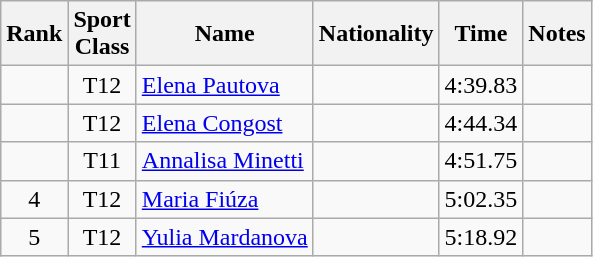<table class="wikitable sortable" style="text-align:center">
<tr>
<th>Rank</th>
<th>Sport<br>Class</th>
<th>Name</th>
<th>Nationality</th>
<th>Time</th>
<th>Notes</th>
</tr>
<tr>
<td></td>
<td>T12</td>
<td align=left><a href='#'>Elena Pautova</a></td>
<td align=left></td>
<td>4:39.83</td>
<td></td>
</tr>
<tr>
<td></td>
<td>T12</td>
<td align=left><a href='#'>Elena Congost</a></td>
<td align=left></td>
<td>4:44.34</td>
<td></td>
</tr>
<tr>
<td></td>
<td>T11</td>
<td align=left><a href='#'>Annalisa Minetti</a></td>
<td align=left></td>
<td>4:51.75</td>
<td></td>
</tr>
<tr>
<td>4</td>
<td>T12</td>
<td align=left><a href='#'>Maria Fiúza</a></td>
<td align=left></td>
<td>5:02.35</td>
<td></td>
</tr>
<tr>
<td>5</td>
<td>T12</td>
<td align=left><a href='#'>Yulia Mardanova</a></td>
<td align=left></td>
<td>5:18.92</td>
<td></td>
</tr>
</table>
